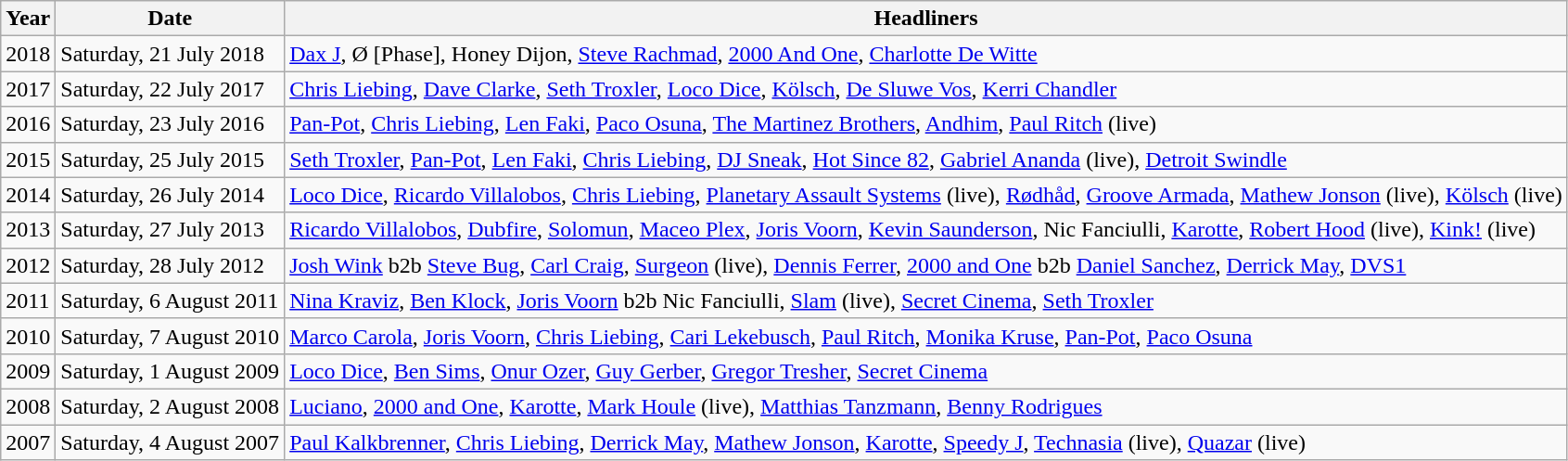<table class="wikitable">
<tr>
<th>Year</th>
<th>Date</th>
<th>Headliners</th>
</tr>
<tr>
<td>2018</td>
<td>Saturday, 21 July 2018</td>
<td><a href='#'>Dax J</a>, Ø [Phase], Honey Dijon, <a href='#'>Steve Rachmad</a>, <a href='#'>2000 And One</a>, <a href='#'>Charlotte De Witte</a></td>
</tr>
<tr>
<td>2017</td>
<td>Saturday, 22 July 2017</td>
<td><a href='#'>Chris Liebing</a>, <a href='#'>Dave Clarke</a>, <a href='#'>Seth Troxler</a>, <a href='#'>Loco Dice</a>, <a href='#'>Kölsch</a>, <a href='#'>De Sluwe Vos</a>, <a href='#'>Kerri Chandler</a></td>
</tr>
<tr>
<td>2016</td>
<td>Saturday, 23 July 2016</td>
<td><a href='#'>Pan-Pot</a>, <a href='#'>Chris Liebing</a>, <a href='#'>Len Faki</a>, <a href='#'>Paco Osuna</a>, <a href='#'>The Martinez Brothers</a>, <a href='#'>Andhim</a>, <a href='#'>Paul Ritch</a> (live) </td>
</tr>
<tr>
<td>2015</td>
<td>Saturday, 25 July 2015</td>
<td><a href='#'>Seth Troxler</a>, <a href='#'>Pan-Pot</a>, <a href='#'>Len Faki</a>, <a href='#'>Chris Liebing</a>, <a href='#'>DJ Sneak</a>, <a href='#'>Hot Since 82</a>, <a href='#'>Gabriel Ananda</a> (live), <a href='#'>Detroit Swindle</a></td>
</tr>
<tr>
<td>2014</td>
<td>Saturday, 26 July 2014</td>
<td><a href='#'>Loco Dice</a>, <a href='#'>Ricardo Villalobos</a>, <a href='#'>Chris Liebing</a>, <a href='#'>Planetary Assault Systems</a> (live), <a href='#'>Rødhåd</a>, <a href='#'>Groove Armada</a>, <a href='#'>Mathew Jonson</a> (live), <a href='#'>Kölsch</a> (live) </td>
</tr>
<tr>
<td>2013</td>
<td>Saturday, 27 July 2013</td>
<td><a href='#'>Ricardo Villalobos</a>, <a href='#'>Dubfire</a>, <a href='#'>Solomun</a>, <a href='#'>Maceo Plex</a>, <a href='#'>Joris Voorn</a>, <a href='#'>Kevin Saunderson</a>, Nic Fanciulli, <a href='#'>Karotte</a>, <a href='#'>Robert Hood</a> (live), <a href='#'>Kink!</a> (live) </td>
</tr>
<tr>
<td>2012</td>
<td>Saturday, 28 July 2012</td>
<td><a href='#'>Josh Wink</a> b2b <a href='#'>Steve Bug</a>, <a href='#'>Carl Craig</a>, <a href='#'>Surgeon</a> (live), <a href='#'>Dennis Ferrer</a>, <a href='#'>2000 and One</a> b2b <a href='#'>Daniel Sanchez</a>, <a href='#'>Derrick May</a>, <a href='#'>DVS1</a></td>
</tr>
<tr>
<td>2011</td>
<td>Saturday, 6 August 2011</td>
<td><a href='#'>Nina Kraviz</a>, <a href='#'>Ben Klock</a>, <a href='#'>Joris Voorn</a> b2b Nic Fanciulli, <a href='#'>Slam</a> (live), <a href='#'>Secret Cinema</a>, <a href='#'>Seth Troxler</a></td>
</tr>
<tr>
<td>2010</td>
<td>Saturday, 7 August 2010</td>
<td><a href='#'>Marco Carola</a>, <a href='#'>Joris Voorn</a>, <a href='#'>Chris Liebing</a>, <a href='#'>Cari Lekebusch</a>, <a href='#'>Paul Ritch</a>, <a href='#'>Monika Kruse</a>, <a href='#'>Pan-Pot</a>, <a href='#'>Paco Osuna</a></td>
</tr>
<tr>
<td>2009</td>
<td>Saturday, 1 August 2009</td>
<td><a href='#'>Loco Dice</a>, <a href='#'>Ben Sims</a>, <a href='#'>Onur Ozer</a>, <a href='#'>Guy Gerber</a>, <a href='#'>Gregor Tresher</a>, <a href='#'>Secret Cinema</a></td>
</tr>
<tr>
<td>2008</td>
<td>Saturday, 2 August 2008</td>
<td><a href='#'>Luciano</a>, <a href='#'>2000 and One</a>, <a href='#'>Karotte</a>, <a href='#'>Mark Houle</a> (live), <a href='#'>Matthias Tanzmann</a>, <a href='#'>Benny Rodrigues</a></td>
</tr>
<tr>
<td>2007</td>
<td>Saturday, 4 August 2007</td>
<td><a href='#'>Paul Kalkbrenner</a>, <a href='#'>Chris Liebing</a>, <a href='#'>Derrick May</a>, <a href='#'>Mathew Jonson</a>, <a href='#'>Karotte</a>, <a href='#'>Speedy J</a>, <a href='#'>Technasia</a> (live), <a href='#'>Quazar</a> (live) </td>
</tr>
</table>
